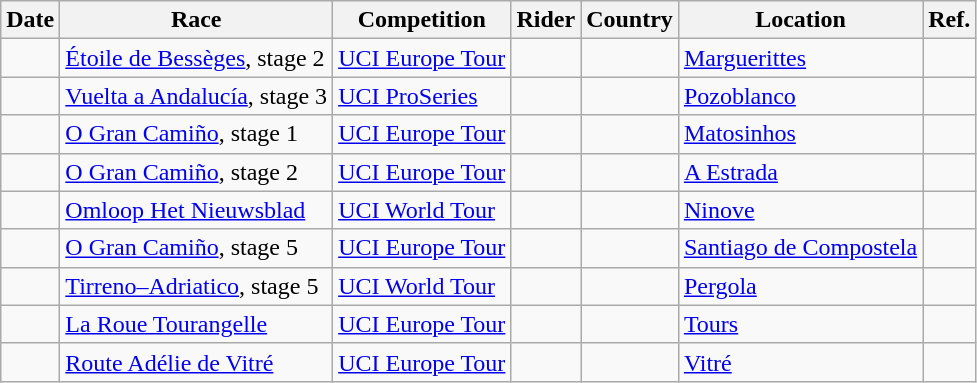<table class="wikitable sortable">
<tr>
<th>Date</th>
<th>Race</th>
<th>Competition</th>
<th>Rider</th>
<th>Country</th>
<th>Location</th>
<th class="unsortable">Ref.</th>
</tr>
<tr>
<td></td>
<td><a href='#'>Étoile de Bessèges</a>, stage 2</td>
<td><a href='#'>UCI Europe Tour</a></td>
<td></td>
<td></td>
<td><a href='#'>Marguerittes</a></td>
<td align="center"></td>
</tr>
<tr>
<td></td>
<td><a href='#'>Vuelta a Andalucía</a>, stage 3</td>
<td><a href='#'>UCI ProSeries</a></td>
<td></td>
<td></td>
<td><a href='#'>Pozoblanco</a></td>
<td align="center"></td>
</tr>
<tr>
<td></td>
<td><a href='#'>O Gran Camiño</a>, stage 1</td>
<td><a href='#'>UCI Europe Tour</a></td>
<td></td>
<td></td>
<td><a href='#'>Matosinhos</a></td>
<td align="center"></td>
</tr>
<tr>
<td></td>
<td><a href='#'>O Gran Camiño</a>, stage 2</td>
<td><a href='#'>UCI Europe Tour</a></td>
<td></td>
<td></td>
<td><a href='#'>A Estrada</a></td>
<td align="center"></td>
</tr>
<tr>
<td></td>
<td><a href='#'>Omloop Het Nieuwsblad</a></td>
<td><a href='#'>UCI World Tour</a></td>
<td></td>
<td></td>
<td><a href='#'>Ninove</a></td>
<td align="center"></td>
</tr>
<tr>
<td></td>
<td><a href='#'>O Gran Camiño</a>, stage 5</td>
<td><a href='#'>UCI Europe Tour</a></td>
<td></td>
<td></td>
<td><a href='#'>Santiago de Compostela</a></td>
<td align="center"></td>
</tr>
<tr>
<td></td>
<td><a href='#'>Tirreno–Adriatico</a>, stage 5</td>
<td><a href='#'>UCI World Tour</a></td>
<td></td>
<td></td>
<td><a href='#'>Pergola</a></td>
<td align="center"></td>
</tr>
<tr>
<td></td>
<td><a href='#'>La Roue Tourangelle</a></td>
<td><a href='#'>UCI Europe Tour</a></td>
<td></td>
<td></td>
<td><a href='#'>Tours</a></td>
<td align="center"></td>
</tr>
<tr>
<td></td>
<td><a href='#'>Route Adélie de Vitré</a></td>
<td><a href='#'>UCI Europe Tour</a></td>
<td></td>
<td></td>
<td><a href='#'>Vitré</a></td>
<td align="center"></td>
</tr>
</table>
